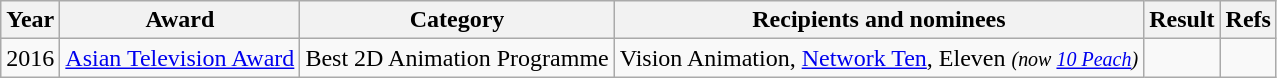<table class="wikitable">
<tr style="text-align:center;">
<th>Year</th>
<th>Award</th>
<th>Category</th>
<th>Recipients and nominees</th>
<th>Result</th>
<th>Refs</th>
</tr>
<tr>
<td>2016</td>
<td><a href='#'>Asian Television Award</a></td>
<td>Best 2D Animation Programme</td>
<td>Vision Animation, <a href='#'>Network Ten</a>, Eleven <em><small>(now <a href='#'>10 Peach</a>)</small></em></td>
<td></td>
<td style="text-align:center"></td>
</tr>
</table>
